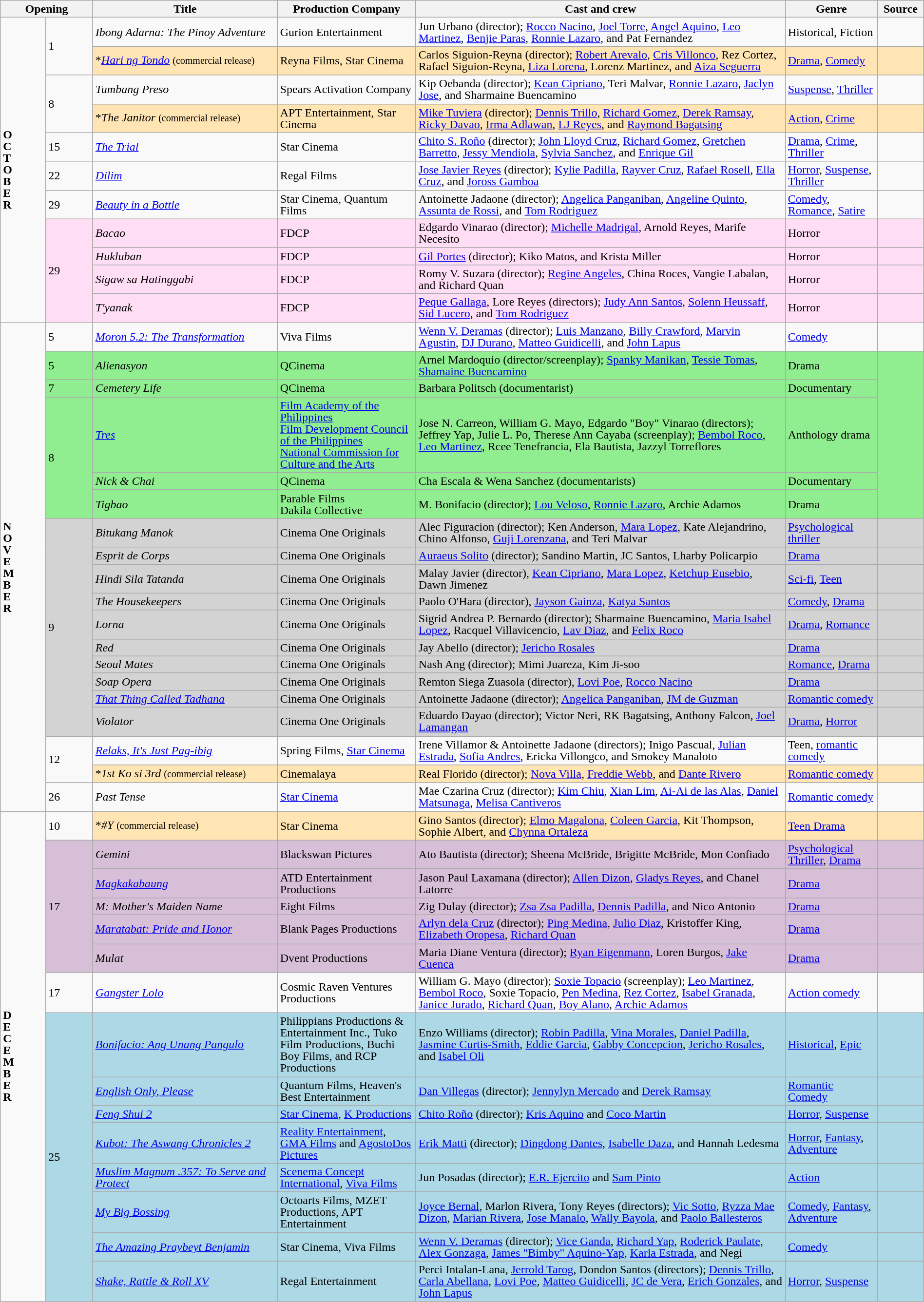<table class="wikitable" style="text-align:left; font-size:100%; line-height:16px;" width="100%">
<tr>
<th colspan="2">Opening</th>
<th style="width:20%;">Title</th>
<th style="width:15%;">Production Company</th>
<th style="width:40%;">Cast and crew</th>
<th style="width:10%;">Genre</th>
<th style="width:05%;">Source</th>
</tr>
<tr>
<td rowspan="11"><strong>O</strong><br><strong>C</strong><br><strong>T</strong><br><strong>O</strong><br><strong>B</strong><br><strong>E</strong><br><strong>R</strong></td>
<td rowspan="2">1</td>
<td><em>Ibong Adarna: The Pinoy Adventure</em></td>
<td>Gurion Entertainment</td>
<td>Jun Urbano (director); <a href='#'>Rocco Nacino</a>, <a href='#'>Joel Torre</a>, <a href='#'>Angel Aquino</a>, <a href='#'>Leo Martinez</a>, <a href='#'>Benjie Paras</a>, <a href='#'>Ronnie Lazaro</a>, and Pat Fernandez</td>
<td>Historical, Fiction</td>
<td></td>
</tr>
<tr>
<td style="background:#FFE5B4;">*<em><a href='#'>Hari ng Tondo</a></em> <small>(commercial release)</small></td>
<td style="background:#FFE5B4;">Reyna Films, Star Cinema</td>
<td style="background:#FFE5B4;">Carlos Siguion-Reyna (director); <a href='#'>Robert Arevalo</a>, <a href='#'>Cris Villonco</a>, Rez Cortez, Rafael Siguion-Reyna, <a href='#'>Liza Lorena</a>, Lorenz Martinez, and <a href='#'>Aiza Seguerra</a></td>
<td style="background:#FFE5B4;"><a href='#'>Drama</a>, <a href='#'>Comedy</a></td>
<td style="background:#FFE5B4;"></td>
</tr>
<tr>
<td rowspan=2>8</td>
<td><em>Tumbang Preso</em></td>
<td>Spears Activation Company</td>
<td>Kip Oebanda (director); <a href='#'>Kean Cipriano</a>, Teri Malvar, <a href='#'>Ronnie Lazaro</a>, <a href='#'>Jaclyn Jose</a>, and Sharmaine Buencamino</td>
<td><a href='#'>Suspense</a>, <a href='#'>Thriller</a></td>
<td></td>
</tr>
<tr>
<td style="background:#FFE5B4;">*<em>The Janitor</em> <small>(commercial release)</small></td>
<td style="background:#FFE5B4;">APT Entertainment, Star Cinema</td>
<td style="background:#FFE5B4;"><a href='#'>Mike Tuviera</a> (director); <a href='#'>Dennis Trillo</a>, <a href='#'>Richard Gomez</a>, <a href='#'>Derek Ramsay</a>, <a href='#'>Ricky Davao</a>, <a href='#'>Irma Adlawan</a>, <a href='#'>LJ Reyes</a>, and <a href='#'>Raymond Bagatsing</a></td>
<td style="background:#FFE5B4;"><a href='#'>Action</a>, <a href='#'>Crime</a></td>
<td style="background:#FFE5B4;"></td>
</tr>
<tr>
<td>15</td>
<td><em><a href='#'>The Trial</a></em></td>
<td>Star Cinema</td>
<td><a href='#'>Chito S. Roño</a> (director); <a href='#'>John Lloyd Cruz</a>, <a href='#'>Richard Gomez</a>, <a href='#'>Gretchen Barretto</a>, <a href='#'>Jessy Mendiola</a>, <a href='#'>Sylvia Sanchez</a>, and <a href='#'>Enrique Gil</a></td>
<td><a href='#'>Drama</a>, <a href='#'>Crime</a>, <a href='#'>Thriller</a></td>
<td></td>
</tr>
<tr>
<td>22</td>
<td><em><a href='#'>Dilim</a></em></td>
<td>Regal Films</td>
<td><a href='#'>Jose Javier Reyes</a> (director); <a href='#'>Kylie Padilla</a>, <a href='#'>Rayver Cruz</a>, <a href='#'>Rafael Rosell</a>, <a href='#'>Ella Cruz</a>, and <a href='#'>Joross Gamboa</a></td>
<td><a href='#'>Horror</a>, <a href='#'>Suspense</a>, <a href='#'>Thriller</a></td>
<td></td>
</tr>
<tr>
<td>29</td>
<td><em><a href='#'>Beauty in a Bottle</a></em></td>
<td>Star Cinema, Quantum Films</td>
<td>Antoinette Jadaone (director); <a href='#'>Angelica Panganiban</a>, <a href='#'>Angeline Quinto</a>, <a href='#'>Assunta de Rossi</a>, and <a href='#'>Tom Rodriguez</a></td>
<td><a href='#'>Comedy</a>, <a href='#'>Romance</a>, <a href='#'>Satire</a></td>
<td></td>
</tr>
<tr>
<td rowspan="4" style="background:#FFDDF4;">29</td>
<td style="background:#FFDDF4;"><em>Bacao</em></td>
<td style="background:#FFDDF4;">FDCP</td>
<td style="background:#FFDDF4;">Edgardo Vinarao (director); <a href='#'>Michelle Madrigal</a>, Arnold Reyes, Marife Necesito</td>
<td style="background:#FFDDF4;">Horror</td>
<td style="background:#FFDDF4;"></td>
</tr>
<tr>
<td style="background:#FFDDF4;"><em>Hukluban</em></td>
<td style="background:#FFDDF4;">FDCP</td>
<td style="background:#FFDDF4;"><a href='#'>Gil Portes</a> (director); Kiko Matos, and Krista Miller</td>
<td style="background:#FFDDF4;">Horror</td>
<td style="background:#FFDDF4;"></td>
</tr>
<tr>
<td style="background:#FFDDF4;"><em>Sigaw sa Hatinggabi</em></td>
<td style="background:#FFDDF4;">FDCP</td>
<td style="background:#FFDDF4;">Romy V. Suzara (director); <a href='#'>Regine Angeles</a>, China Roces, Vangie Labalan, and Richard Quan</td>
<td style="background:#FFDDF4;">Horror</td>
<td style="background:#FFDDF4;"></td>
</tr>
<tr>
<td style="background:#FFDDF4;"><em>T'yanak</em></td>
<td style="background:#FFDDF4;">FDCP</td>
<td style="background:#FFDDF4;"><a href='#'>Peque Gallaga</a>, Lore Reyes (directors); <a href='#'>Judy Ann Santos</a>, <a href='#'>Solenn Heussaff</a>, <a href='#'>Sid Lucero</a>, and <a href='#'>Tom Rodriguez</a></td>
<td style="background:#FFDDF4;">Horror</td>
<td style="background:#FFDDF4;"></td>
</tr>
<tr>
<td rowspan="19"><strong>N</strong><br><strong>O</strong><br><strong>V</strong><br><strong>E</strong><br><strong>M</strong><br><strong>B</strong><br><strong>E</strong><br><strong>R</strong></td>
<td>5</td>
<td><em><a href='#'>Moron 5.2: The Transformation</a></em></td>
<td>Viva Films</td>
<td><a href='#'>Wenn V. Deramas</a> (director); <a href='#'>Luis Manzano</a>, <a href='#'>Billy Crawford</a>, <a href='#'>Marvin Agustin</a>, <a href='#'>DJ Durano</a>, <a href='#'>Matteo Guidicelli</a>, and <a href='#'>John Lapus</a></td>
<td><a href='#'>Comedy</a></td>
<td></td>
</tr>
<tr>
<td style="background:#90EE90;">5</td>
<td style="background:#90EE90;"><em>Alienasyon</em></td>
<td style="background:#90EE90;">QCinema</td>
<td style="background:#90EE90;">Arnel Mardoquio (director/screenplay); <a href='#'>Spanky Manikan</a>, <a href='#'>Tessie Tomas</a>, <a href='#'>Shamaine Buencamino</a></td>
<td style="background:#90EE90;">Drama</td>
<td rowspan=5 style="background:#90EE90;"></td>
</tr>
<tr>
<td style="background:#90EE90;">7</td>
<td style="background:#90EE90;"><em>Cemetery Life</em></td>
<td style="background:#90EE90;">QCinema</td>
<td style="background:#90EE90;">Barbara Politsch (documentarist)</td>
<td style="background:#90EE90;">Documentary</td>
</tr>
<tr>
<td style="background:#90EE90;" rowspan="3">8</td>
<td style="background:#90EE90;"><em><a href='#'>Tres</a></em></td>
<td style="background:#90EE90;"><a href='#'>Film Academy of the Philippines</a><br><a href='#'>Film Development Council of the Philippines</a><br><a href='#'>National Commission for Culture and the Arts</a></td>
<td style="background:#90EE90;">Jose N. Carreon, William G. Mayo, Edgardo "Boy" Vinarao (directors); Jeffrey Yap, Julie L. Po, Therese Ann Cayaba (screenplay); <a href='#'>Bembol Roco</a>, <a href='#'>Leo Martinez</a>, Rcee Tenefrancia, Ela Bautista, Jazzyl Torreflores</td>
<td style="background:#90EE90;">Anthology drama</td>
</tr>
<tr>
<td style="background:#90EE90;"><em>Nick & Chai</em></td>
<td style="background:#90EE90;">QCinema</td>
<td style="background:#90EE90;">Cha Escala & Wena Sanchez (documentarists)</td>
<td style="background:#90EE90;">Documentary</td>
</tr>
<tr>
<td style="background:#90EE90;"><em>Tigbao</em></td>
<td style="background:#90EE90;">Parable Films<br>Dakila Collective</td>
<td style="background:#90EE90;">M. Bonifacio (director); <a href='#'>Lou Veloso</a>, <a href='#'>Ronnie Lazaro</a>, Archie Adamos</td>
<td style="background:#90EE90;">Drama</td>
</tr>
<tr>
<td rowspan="10" style="background:#D3D3D3;">9</td>
<td style="background:#D3D3D3;"><em>Bitukang Manok</em></td>
<td style="background:#D3D3D3;">Cinema One Originals</td>
<td style="background:#D3D3D3;">Alec Figuracion (director); Ken Anderson, <a href='#'>Mara Lopez</a>, Kate Alejandrino, Chino Alfonso, <a href='#'>Guji Lorenzana</a>, and Teri Malvar</td>
<td style="background:#D3D3D3;"><a href='#'>Psychological thriller</a></td>
<td style="background:#D3D3D3;"></td>
</tr>
<tr>
<td style="background:#D3D3D3;"><em>Esprit de Corps</em></td>
<td style="background:#D3D3D3;">Cinema One Originals</td>
<td style="background:#D3D3D3;"><a href='#'>Auraeus Solito</a> (director); Sandino Martin, JC Santos, Lharby Policarpio</td>
<td style="background:#D3D3D3;"><a href='#'>Drama</a></td>
<td style="background:#D3D3D3;"></td>
</tr>
<tr>
<td style="background:#D3D3D3;"><em>Hindi Sila Tatanda</em></td>
<td style="background:#D3D3D3;">Cinema One Originals</td>
<td style="background:#D3D3D3;">Malay Javier (director), <a href='#'>Kean Cipriano</a>, <a href='#'>Mara Lopez</a>, <a href='#'>Ketchup Eusebio</a>, Dawn Jimenez</td>
<td style="background:#D3D3D3;"><a href='#'>Sci-fi</a>, <a href='#'>Teen</a></td>
<td style="background:#D3D3D3;"></td>
</tr>
<tr>
<td style="background:#D3D3D3;"><em>The Housekeepers</em></td>
<td style="background:#D3D3D3;">Cinema One Originals</td>
<td style="background:#D3D3D3;">Paolo O'Hara (director), <a href='#'>Jayson Gainza</a>, <a href='#'>Katya Santos</a></td>
<td style="background:#D3D3D3;"><a href='#'>Comedy</a>, <a href='#'>Drama</a></td>
<td style="background:#D3D3D3;"></td>
</tr>
<tr>
<td style="background:#D3D3D3;"><em>Lorna</em></td>
<td style="background:#D3D3D3;">Cinema One Originals</td>
<td style="background:#D3D3D3;">Sigrid Andrea P. Bernardo (director); Sharmaine Buencamino, <a href='#'>Maria Isabel Lopez</a>, Racquel Villavicencio, <a href='#'>Lav Diaz</a>, and <a href='#'>Felix Roco</a></td>
<td style="background:#D3D3D3;"><a href='#'>Drama</a>, <a href='#'>Romance</a></td>
<td style="background:#D3D3D3;"></td>
</tr>
<tr>
<td style="background:#D3D3D3;"><em>Red</em></td>
<td style="background:#D3D3D3;">Cinema One Originals</td>
<td style="background:#D3D3D3;">Jay Abello (director); <a href='#'>Jericho Rosales</a></td>
<td style="background:#D3D3D3;"><a href='#'>Drama</a></td>
<td style="background:#D3D3D3;"></td>
</tr>
<tr>
<td style="background:#D3D3D3;"><em>Seoul Mates</em></td>
<td style="background:#D3D3D3;">Cinema One Originals</td>
<td style="background:#D3D3D3;">Nash Ang (director); Mimi Juareza, Kim Ji-soo</td>
<td style="background:#D3D3D3;"><a href='#'>Romance</a>, <a href='#'>Drama</a></td>
<td style="background:#D3D3D3;"></td>
</tr>
<tr>
<td style="background:#D3D3D3;"><em>Soap Opera</em></td>
<td style="background:#D3D3D3;">Cinema One Originals</td>
<td style="background:#D3D3D3;">Remton Siega Zuasola (director), <a href='#'>Lovi Poe</a>, <a href='#'>Rocco Nacino</a></td>
<td style="background:#D3D3D3;"><a href='#'>Drama</a></td>
<td style="background:#D3D3D3;"></td>
</tr>
<tr>
<td style="background:#D3D3D3;"><em><a href='#'>That Thing Called Tadhana</a></em></td>
<td style="background:#D3D3D3;">Cinema One Originals</td>
<td style="background:#D3D3D3;">Antoinette Jadaone (director); <a href='#'>Angelica Panganiban</a>, <a href='#'>JM de Guzman</a></td>
<td style="background:#D3D3D3;"><a href='#'>Romantic comedy</a></td>
<td style="background:#D3D3D3;"></td>
</tr>
<tr>
<td style="background:#D3D3D3;"><em>Violator</em></td>
<td style="background:#D3D3D3;">Cinema One Originals</td>
<td style="background:#D3D3D3;">Eduardo Dayao (director); Victor Neri, RK Bagatsing, Anthony Falcon, <a href='#'>Joel Lamangan</a></td>
<td style="background:#D3D3D3;"><a href='#'>Drama</a>, <a href='#'>Horror</a></td>
<td style="background:#D3D3D3;"></td>
</tr>
<tr>
<td rowspan="2">12</td>
<td><em><a href='#'>Relaks, It's Just Pag-ibig</a></em></td>
<td>Spring Films, <a href='#'>Star Cinema</a></td>
<td style="text-align:left;">Irene Villamor & Antoinette Jadaone (directors); Inigo Pascual, <a href='#'>Julian Estrada</a>, <a href='#'>Sofia Andres</a>, Ericka Villongco, and Smokey Manaloto</td>
<td style="text-align:left;">Teen, <a href='#'>romantic comedy</a></td>
<td></td>
</tr>
<tr>
<td style="background:#FFE5B4;">*<em>1st Ko si 3rd</em> <small>(commercial release)</small></td>
<td style="background:#FFE5B4;">Cinemalaya</td>
<td style="background:#FFE5B4;">Real Florido (director); <a href='#'>Nova Villa</a>, <a href='#'>Freddie Webb</a>, and <a href='#'>Dante Rivero</a></td>
<td style="background:#FFE5B4;"><a href='#'>Romantic comedy</a></td>
<td style="background:#FFE5B4;"></td>
</tr>
<tr>
<td>26</td>
<td><em>Past Tense</em></td>
<td><a href='#'>Star Cinema</a></td>
<td>Mae Czarina Cruz (director); <a href='#'>Kim Chiu</a>, <a href='#'>Xian Lim</a>, <a href='#'>Ai-Ai de las Alas</a>, <a href='#'>Daniel Matsunaga</a>, <a href='#'>Melisa Cantiveros</a></td>
<td><a href='#'>Romantic comedy</a></td>
<td></td>
</tr>
<tr>
<td rowspan="15"><strong>D</strong><br><strong>E</strong><br><strong>C</strong><br><strong>E</strong><br><strong>M</strong><br><strong>B</strong><br><strong>E</strong><br><strong>R</strong></td>
<td>10</td>
<td style="background:#FFE5B4;">*<em>#Y</em> <small>(commercial release)</small></td>
<td style="background:#FFE5B4;">Star Cinema</td>
<td style="background:#FFE5B4;">Gino Santos (director); <a href='#'>Elmo Magalona</a>, <a href='#'>Coleen Garcia</a>, Kit Thompson, Sophie Albert, and <a href='#'>Chynna Ortaleza</a></td>
<td style="background:#FFE5B4;"><a href='#'>Teen Drama</a></td>
<td style="background:#FFE5B4;"></td>
</tr>
<tr>
<td rowspan=5 style="background:#D8BFD8;">17</td>
<td style="background:#D8BFD8;"><em>Gemini</em></td>
<td style="background:#D8BFD8;">Blackswan Pictures</td>
<td style="background:#D8BFD8;">Ato Bautista (director); Sheena McBride, Brigitte McBride, Mon Confiado</td>
<td style="background:#D8BFD8;"><a href='#'>Psychological Thriller</a>, <a href='#'>Drama</a></td>
<td style="background:#D8BFD8;"></td>
</tr>
<tr>
<td style="background:#D8BFD8;"><em><a href='#'>Magkakabaung</a></em></td>
<td style="background:#D8BFD8;">ATD Entertainment Productions</td>
<td style="background:#D8BFD8;">Jason Paul Laxamana (director); <a href='#'>Allen Dizon</a>, <a href='#'>Gladys Reyes</a>, and Chanel Latorre</td>
<td style="background:#D8BFD8;"><a href='#'>Drama</a></td>
<td style="background:#D8BFD8;"></td>
</tr>
<tr>
<td style="background:#D8BFD8;"><em>M: Mother's Maiden Name</em></td>
<td style="background:#D8BFD8;">Eight Films</td>
<td style="background:#D8BFD8;">Zig Dulay (director); <a href='#'>Zsa Zsa Padilla</a>, <a href='#'>Dennis Padilla</a>, and Nico Antonio</td>
<td style="background:#D8BFD8;"><a href='#'>Drama</a></td>
<td style="background:#D8BFD8;"></td>
</tr>
<tr>
<td style="background:#D8BFD8;"><em><a href='#'>Maratabat: Pride and Honor</a></em></td>
<td style="background:#D8BFD8;">Blank Pages Productions</td>
<td style="background:#D8BFD8;"><a href='#'>Arlyn dela Cruz</a> (director); <a href='#'>Ping Medina</a>, <a href='#'>Julio Diaz</a>, Kristoffer King, <a href='#'>Elizabeth Oropesa</a>, <a href='#'>Richard Quan</a></td>
<td style="background:#D8BFD8;"><a href='#'>Drama</a></td>
<td style="background:#D8BFD8;"></td>
</tr>
<tr>
<td style="background:#D8BFD8;"><em>Mulat</em></td>
<td style="background:#D8BFD8;">Dvent Productions</td>
<td style="background:#D8BFD8;">Maria Diane Ventura (director); <a href='#'>Ryan Eigenmann</a>, Loren Burgos, <a href='#'>Jake Cuenca</a></td>
<td style="background:#D8BFD8;"><a href='#'>Drama</a></td>
<td style="background:#D8BFD8;"></td>
</tr>
<tr>
<td>17</td>
<td><em><a href='#'>Gangster Lolo</a></em></td>
<td>Cosmic Raven Ventures Productions</td>
<td>William G. Mayo (director); <a href='#'>Soxie Topacio</a> (screenplay); <a href='#'>Leo Martinez</a>, <a href='#'>Bembol Roco</a>, Soxie Topacio, <a href='#'>Pen Medina</a>, <a href='#'>Rez Cortez</a>, <a href='#'>Isabel Granada</a>, <a href='#'>Janice Jurado</a>, <a href='#'>Richard Quan</a>, <a href='#'>Boy Alano</a>, <a href='#'>Archie Adamos</a></td>
<td><a href='#'>Action comedy</a></td>
<td></td>
</tr>
<tr>
<td style="background:#ADD8E6;" rowspan="8">25</td>
<td style="background:#ADD8E6;"><em><a href='#'>Bonifacio: Ang Unang Pangulo</a></em></td>
<td style="background:#ADD8E6;">Philippians Productions & Entertainment Inc., Tuko Film Productions, Buchi Boy Films, and RCP Productions</td>
<td style="background:#ADD8E6; text-align:left;">Enzo Williams (director); <a href='#'>Robin Padilla</a>, <a href='#'>Vina Morales</a>, <a href='#'>Daniel Padilla</a>, <a href='#'>Jasmine Curtis-Smith</a>, <a href='#'>Eddie Garcia</a>, <a href='#'>Gabby Concepcion</a>, <a href='#'>Jericho Rosales</a>, and <a href='#'>Isabel Oli</a></td>
<td style="background:#ADD8E6; text-align:left;"><a href='#'>Historical</a>, <a href='#'>Epic</a></td>
<td style="background:#ADD8E6;"></td>
</tr>
<tr>
<td style="background:#ADD8E6;"><em><a href='#'>English Only, Please</a></em></td>
<td style="background:#ADD8E6;">Quantum Films, Heaven's Best Entertainment</td>
<td style="background:#ADD8E6; text-align:left;"><a href='#'>Dan Villegas</a> (director); <a href='#'>Jennylyn Mercado</a> and <a href='#'>Derek Ramsay</a></td>
<td style="background:#ADD8E6; text-align:left;"><a href='#'>Romantic Comedy</a></td>
<td style="background:#ADD8E6;"></td>
</tr>
<tr>
<td style="background:#ADD8E6;"><em><a href='#'>Feng Shui 2</a></em></td>
<td style="background:#ADD8E6;"><a href='#'>Star Cinema</a>, <a href='#'>K Productions</a></td>
<td style="background:#ADD8E6; text-align:left;"><a href='#'>Chito Roño</a> (director); <a href='#'>Kris Aquino</a> and <a href='#'>Coco Martin</a></td>
<td style="background:#ADD8E6; text-align:left;"><a href='#'>Horror</a>, <a href='#'>Suspense</a></td>
<td style="background:#ADD8E6;"></td>
</tr>
<tr>
<td style="background:#ADD8E6;"><em><a href='#'>Kubot: The Aswang Chronicles 2</a></em></td>
<td style="background:#ADD8E6;"><a href='#'>Reality Entertainment</a>, <a href='#'>GMA Films</a> and <a href='#'>AgostoDos Pictures</a></td>
<td style="background:#ADD8E6; text-align:left;"><a href='#'>Erik Matti</a> (director); <a href='#'>Dingdong Dantes</a>, <a href='#'>Isabelle Daza</a>, and Hannah Ledesma</td>
<td style="background:#ADD8E6; text-align:left;"><a href='#'>Horror</a>, <a href='#'>Fantasy</a>, <a href='#'>Adventure</a></td>
<td style="background:#ADD8E6;"></td>
</tr>
<tr>
<td style="background:#ADD8E6;"><em><a href='#'>Muslim Magnum .357: To Serve and Protect</a></em></td>
<td style="background:#ADD8E6;"><a href='#'>Scenema Concept International</a>, <a href='#'>Viva Films</a></td>
<td style="background:#ADD8E6; text-align:left;">Jun Posadas (director); <a href='#'>E.R. Ejercito</a> and <a href='#'>Sam Pinto</a></td>
<td style="background:#ADD8E6; text-align:left;"><a href='#'>Action</a></td>
<td style="background:#ADD8E6;"></td>
</tr>
<tr>
<td style="background:#ADD8E6;"><em><a href='#'>My Big Bossing</a></em></td>
<td style="background:#ADD8E6;">Octoarts Films, MZET Productions, APT Entertainment</td>
<td style="background:#ADD8E6; text-align:left;"><a href='#'>Joyce Bernal</a>, Marlon Rivera, Tony Reyes (directors); <a href='#'>Vic Sotto</a>, <a href='#'>Ryzza Mae Dizon</a>, <a href='#'>Marian Rivera</a>, <a href='#'>Jose Manalo</a>, <a href='#'>Wally Bayola</a>, and <a href='#'>Paolo Ballesteros</a></td>
<td style="background:#ADD8E6; text-align:left;"><a href='#'>Comedy</a>, <a href='#'>Fantasy</a>, <a href='#'>Adventure</a></td>
<td style="background:#ADD8E6;"></td>
</tr>
<tr>
<td style="background:#ADD8E6;"><em><a href='#'>The Amazing Praybeyt Benjamin</a></em></td>
<td style="background:#ADD8E6;">Star Cinema, Viva Films</td>
<td style="background:#ADD8E6; text-align:left;"><a href='#'>Wenn V. Deramas</a> (director); <a href='#'>Vice Ganda</a>, <a href='#'>Richard Yap</a>, <a href='#'>Roderick Paulate</a>, <a href='#'>Alex Gonzaga</a>, <a href='#'>James "Bimby" Aquino-Yap</a>, <a href='#'>Karla Estrada</a>, and Negi</td>
<td style="background:#ADD8E6; text-align:left;"><a href='#'>Comedy</a></td>
<td style="background:#ADD8E6;"></td>
</tr>
<tr>
<td style="background:#ADD8E6;"><em><a href='#'>Shake, Rattle & Roll XV</a></em></td>
<td style="background:#ADD8E6;">Regal Entertainment</td>
<td style="background:#ADD8E6; text-align:left;">Perci Intalan-Lana, <a href='#'>Jerrold Tarog</a>, Dondon Santos (directors); <a href='#'>Dennis Trillo</a>, <a href='#'>Carla Abellana</a>, <a href='#'>Lovi Poe</a>, <a href='#'>Matteo Guidicelli</a>, <a href='#'>JC de Vera</a>, <a href='#'>Erich Gonzales</a>, and <a href='#'>John Lapus</a></td>
<td style="background:#ADD8E6; text-align:left;"><a href='#'>Horror</a>, <a href='#'>Suspense</a></td>
<td style="background:#ADD8E6;"></td>
</tr>
</table>
